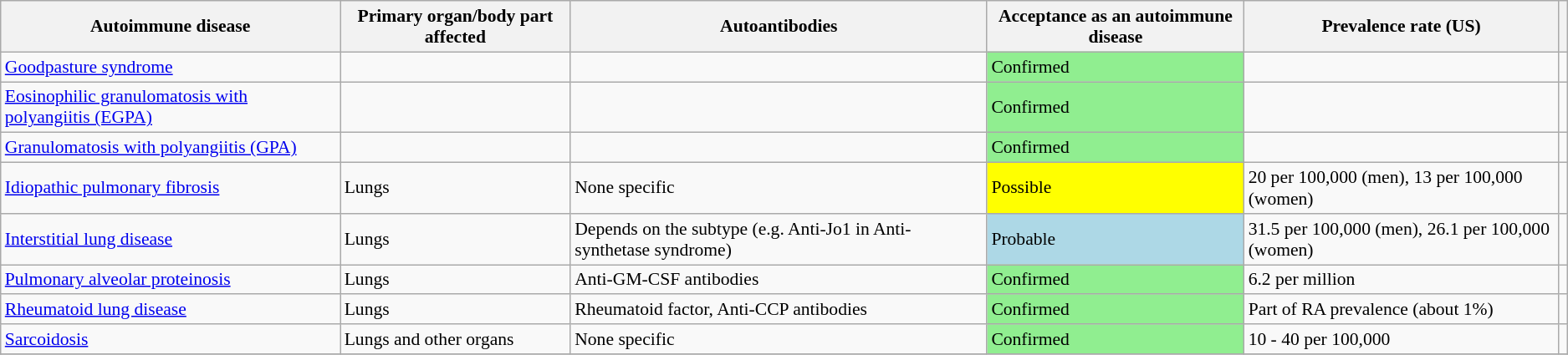<table class="wikitable sortable" style="font-size: 90%;">
<tr>
<th scope="col">Autoimmune disease</th>
<th scope="col">Primary organ/body part affected</th>
<th scope="col">Autoantibodies</th>
<th scope="col">Acceptance as an autoimmune disease</th>
<th scope="col">Prevalence rate (US)</th>
<th scope="col"></th>
</tr>
<tr>
<td><a href='#'>Goodpasture syndrome</a></td>
<td></td>
<td></td>
<td bgcolor="lightgreen">Confirmed</td>
<td></td>
<td></td>
</tr>
<tr>
<td><a href='#'>Eosinophilic granulomatosis with polyangiitis (EGPA)</a></td>
<td></td>
<td></td>
<td bgcolor="lightgreen">Confirmed</td>
<td></td>
<td></td>
</tr>
<tr>
<td><a href='#'>Granulomatosis with polyangiitis (GPA)</a></td>
<td></td>
<td></td>
<td bgcolor="lightgreen">Confirmed</td>
<td></td>
<td></td>
</tr>
<tr>
<td><a href='#'>Idiopathic pulmonary fibrosis</a></td>
<td>Lungs</td>
<td>None specific</td>
<td bgcolor="yellow">Possible</td>
<td>20 per 100,000 (men), 13 per 100,000 (women)</td>
<td></td>
</tr>
<tr>
<td><a href='#'>Interstitial lung disease</a></td>
<td>Lungs</td>
<td>Depends on the subtype (e.g. Anti-Jo1 in Anti-synthetase syndrome)</td>
<td bgcolor="lightblue">Probable</td>
<td>31.5 per 100,000 (men), 26.1 per 100,000 (women)</td>
<td></td>
</tr>
<tr>
<td><a href='#'>Pulmonary alveolar proteinosis</a></td>
<td>Lungs</td>
<td>Anti-GM-CSF antibodies</td>
<td bgcolor="lightgreen">Confirmed</td>
<td>6.2 per million</td>
<td></td>
</tr>
<tr>
<td><a href='#'>Rheumatoid lung disease</a></td>
<td>Lungs</td>
<td>Rheumatoid factor, Anti-CCP antibodies</td>
<td bgcolor="lightgreen">Confirmed</td>
<td>Part of RA prevalence (about 1%)</td>
<td></td>
</tr>
<tr>
<td><a href='#'>Sarcoidosis</a></td>
<td>Lungs and other organs</td>
<td>None specific</td>
<td bgcolor="lightgreen">Confirmed</td>
<td>10 - 40 per 100,000</td>
<td></td>
</tr>
<tr>
</tr>
</table>
